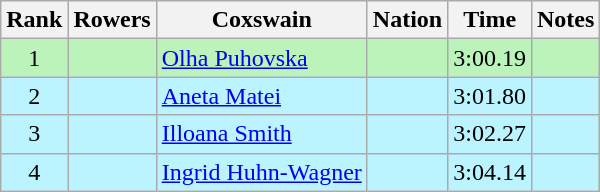<table class="wikitable sortable" style="text-align:center">
<tr>
<th>Rank</th>
<th>Rowers</th>
<th>Coxswain</th>
<th>Nation</th>
<th>Time</th>
<th>Notes</th>
</tr>
<tr bgcolor=bbf3bb>
<td>1</td>
<td align=left data-sort-value="Huzenko, Olha"></td>
<td align=left data-sort-value="Puhovska, Olha"><a href='#'>Olha Puhovska</a></td>
<td align=left></td>
<td>3:00.19</td>
<td></td>
</tr>
<tr bgcolor=bbf3ff>
<td>2</td>
<td align=left data-sort-value="Avram, Elena"></td>
<td align=left data-sort-value="Matei, Aneta"><a href='#'>Aneta Matei</a></td>
<td align=left></td>
<td>3:01.80</td>
<td></td>
</tr>
<tr bgcolor=bbf3ff>
<td>3</td>
<td align=left data-sort-value="Antoft, Susan"></td>
<td align=left data-sort-value="Smith, Illoana"><a href='#'>Illoana Smith</a></td>
<td align=left></td>
<td>3:02.27</td>
<td></td>
</tr>
<tr bgcolor=bbf3ff>
<td>4</td>
<td align=left data-sort-value="Dick, Eva"></td>
<td align=left data-sort-value="Huhn-Wagner, Ingrid"><a href='#'>Ingrid Huhn-Wagner</a></td>
<td align=left></td>
<td>3:04.14</td>
<td></td>
</tr>
</table>
